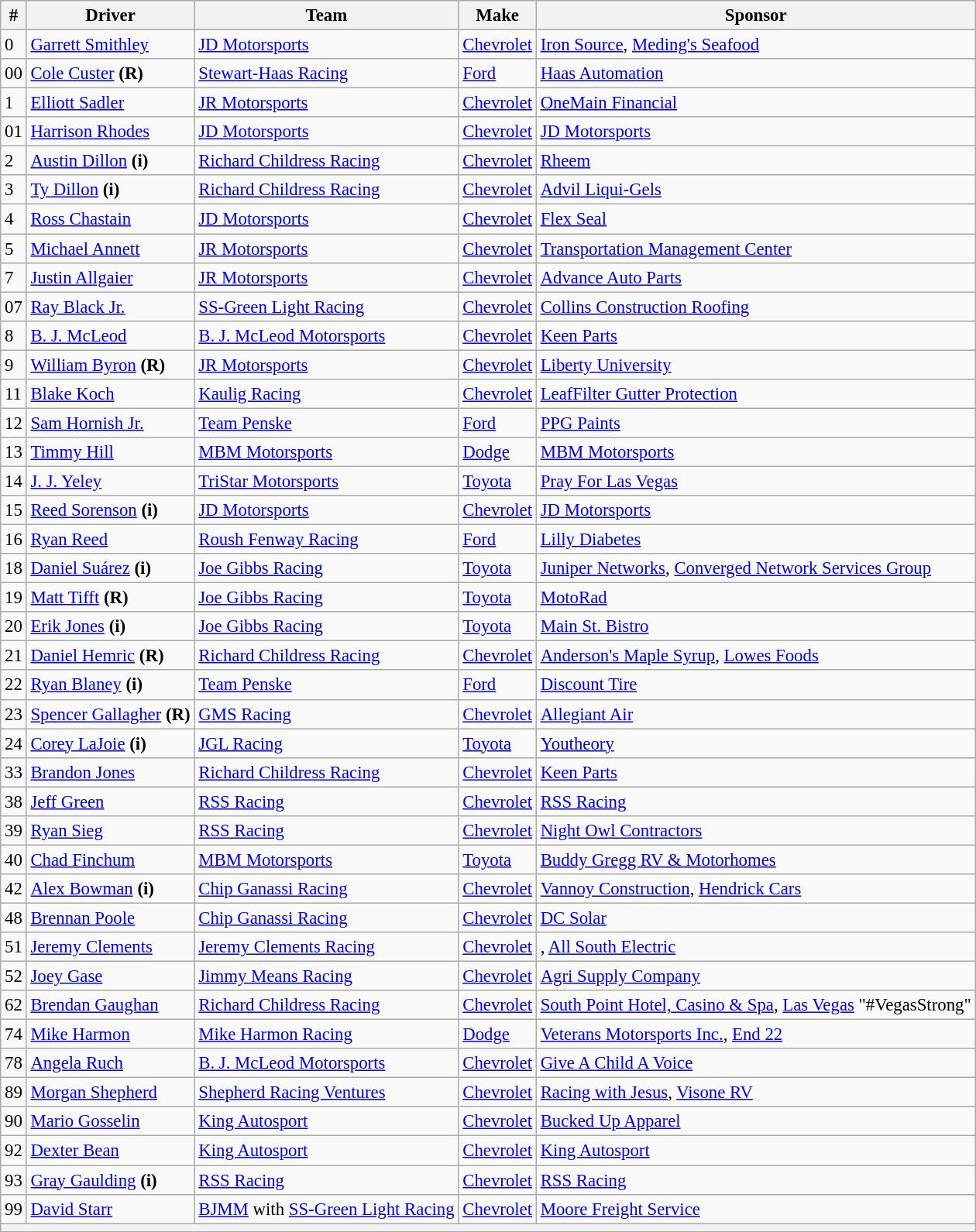<table class="wikitable" style="font-size:95%">
<tr>
<th>#</th>
<th>Driver</th>
<th>Team</th>
<th>Make</th>
<th>Sponsor</th>
</tr>
<tr>
<td>0</td>
<td><a href='#'>Garrett Smithley</a></td>
<td><a href='#'>JD Motorsports</a></td>
<td><a href='#'>Chevrolet</a></td>
<td><a href='#'>Iron Source</a>, <a href='#'>Meding's Seafood</a></td>
</tr>
<tr>
<td>00</td>
<td><a href='#'>Cole Custer</a> <strong>(R)</strong></td>
<td><a href='#'>Stewart-Haas Racing</a></td>
<td><a href='#'>Ford</a></td>
<td><a href='#'>Haas Automation</a></td>
</tr>
<tr>
<td>1</td>
<td><a href='#'>Elliott Sadler</a></td>
<td><a href='#'>JR Motorsports</a></td>
<td><a href='#'>Chevrolet</a></td>
<td><a href='#'>OneMain Financial</a></td>
</tr>
<tr>
<td>01</td>
<td><a href='#'>Harrison Rhodes</a></td>
<td><a href='#'>JD Motorsports</a></td>
<td><a href='#'>Chevrolet</a></td>
<td><a href='#'>JD Motorsports</a></td>
</tr>
<tr>
<td>2</td>
<td><a href='#'>Austin Dillon</a> <strong>(i)</strong></td>
<td><a href='#'>Richard Childress Racing</a></td>
<td><a href='#'>Chevrolet</a></td>
<td><a href='#'>Rheem</a></td>
</tr>
<tr>
<td>3</td>
<td><a href='#'>Ty Dillon</a> <strong>(i)</strong></td>
<td><a href='#'>Richard Childress Racing</a></td>
<td><a href='#'>Chevrolet</a></td>
<td><a href='#'>Advil Liqui-Gels</a></td>
</tr>
<tr>
<td>4</td>
<td><a href='#'>Ross Chastain</a></td>
<td><a href='#'>JD Motorsports</a></td>
<td><a href='#'>Chevrolet</a></td>
<td><a href='#'>Flex Seal</a></td>
</tr>
<tr>
<td>5</td>
<td><a href='#'>Michael Annett</a></td>
<td><a href='#'>JR Motorsports</a></td>
<td><a href='#'>Chevrolet</a></td>
<td><a href='#'>Transportation Management Center</a></td>
</tr>
<tr>
<td>7</td>
<td><a href='#'>Justin Allgaier</a></td>
<td><a href='#'>JR Motorsports</a></td>
<td><a href='#'>Chevrolet</a></td>
<td><a href='#'>Advance Auto Parts</a></td>
</tr>
<tr>
<td>07</td>
<td><a href='#'>Ray Black Jr.</a></td>
<td><a href='#'>SS-Green Light Racing</a></td>
<td><a href='#'>Chevrolet</a></td>
<td><a href='#'>Collins Construction Roofing</a></td>
</tr>
<tr>
<td>8</td>
<td><a href='#'>B. J. McLeod</a></td>
<td><a href='#'>B. J. McLeod Motorsports</a></td>
<td><a href='#'>Chevrolet</a></td>
<td><a href='#'>Keen Parts</a></td>
</tr>
<tr>
<td>9</td>
<td><a href='#'>William Byron</a> <strong>(R)</strong></td>
<td><a href='#'>JR Motorsports</a></td>
<td><a href='#'>Chevrolet</a></td>
<td><a href='#'>Liberty University</a></td>
</tr>
<tr>
<td>11</td>
<td><a href='#'>Blake Koch</a></td>
<td><a href='#'>Kaulig Racing</a></td>
<td><a href='#'>Chevrolet</a></td>
<td><a href='#'>LeafFilter Gutter Protection</a></td>
</tr>
<tr>
<td>12</td>
<td><a href='#'>Sam Hornish Jr.</a></td>
<td><a href='#'>Team Penske</a></td>
<td><a href='#'>Ford</a></td>
<td><a href='#'>PPG Paints</a></td>
</tr>
<tr>
<td>13</td>
<td><a href='#'>Timmy Hill</a></td>
<td><a href='#'>MBM Motorsports</a></td>
<td><a href='#'>Dodge</a></td>
<td><a href='#'>MBM Motorsports</a></td>
</tr>
<tr>
<td>14</td>
<td><a href='#'>J. J. Yeley</a></td>
<td><a href='#'>TriStar Motorsports</a></td>
<td><a href='#'>Toyota</a></td>
<td><a href='#'>Pray For Las Vegas</a></td>
</tr>
<tr>
<td>15</td>
<td><a href='#'>Reed Sorenson</a> <strong>(i)</strong></td>
<td><a href='#'>JD Motorsports</a></td>
<td><a href='#'>Chevrolet</a></td>
<td><a href='#'>JD Motorsports</a></td>
</tr>
<tr>
<td>16</td>
<td><a href='#'>Ryan Reed</a></td>
<td><a href='#'>Roush Fenway Racing</a></td>
<td><a href='#'>Ford</a></td>
<td><a href='#'>Lilly Diabetes</a></td>
</tr>
<tr>
<td>18</td>
<td><a href='#'>Daniel Suárez</a> <strong>(i)</strong></td>
<td><a href='#'>Joe Gibbs Racing</a></td>
<td><a href='#'>Toyota</a></td>
<td><a href='#'>Juniper Networks</a>, <a href='#'>Converged Network Services Group</a></td>
</tr>
<tr>
<td>19</td>
<td><a href='#'>Matt Tifft</a> <strong>(R)</strong></td>
<td><a href='#'>Joe Gibbs Racing</a></td>
<td><a href='#'>Toyota</a></td>
<td><a href='#'>MotoRad</a></td>
</tr>
<tr>
<td>20</td>
<td><a href='#'>Erik Jones</a> <strong>(i)</strong></td>
<td><a href='#'>Joe Gibbs Racing</a></td>
<td><a href='#'>Toyota</a></td>
<td><a href='#'>Main St. Bistro</a></td>
</tr>
<tr>
<td>21</td>
<td><a href='#'>Daniel Hemric</a> <strong>(R)</strong></td>
<td><a href='#'>Richard Childress Racing</a></td>
<td><a href='#'>Chevrolet</a></td>
<td><a href='#'>Anderson's Maple Syrup</a>, <a href='#'>Lowes Foods</a></td>
</tr>
<tr>
<td>22</td>
<td><a href='#'>Ryan Blaney</a> <strong>(i)</strong></td>
<td><a href='#'>Team Penske</a></td>
<td><a href='#'>Ford</a></td>
<td><a href='#'>Discount Tire</a></td>
</tr>
<tr>
<td>23</td>
<td><a href='#'>Spencer Gallagher</a> <strong>(R)</strong></td>
<td><a href='#'>GMS Racing</a></td>
<td><a href='#'>Chevrolet</a></td>
<td><a href='#'>Allegiant Air</a></td>
</tr>
<tr>
<td>24</td>
<td><a href='#'>Corey LaJoie</a> <strong>(i)</strong></td>
<td><a href='#'>JGL Racing</a></td>
<td><a href='#'>Toyota</a></td>
<td><a href='#'>Youtheory</a></td>
</tr>
<tr>
<td>33</td>
<td><a href='#'>Brandon Jones</a></td>
<td><a href='#'>Richard Childress Racing</a></td>
<td><a href='#'>Chevrolet</a></td>
<td><a href='#'>Keen Parts</a></td>
</tr>
<tr>
<td>38</td>
<td><a href='#'>Jeff Green</a></td>
<td><a href='#'>RSS Racing</a></td>
<td><a href='#'>Chevrolet</a></td>
<td><a href='#'>RSS Racing</a></td>
</tr>
<tr>
<td>39</td>
<td><a href='#'>Ryan Sieg</a></td>
<td><a href='#'>RSS Racing</a></td>
<td><a href='#'>Chevrolet</a></td>
<td><a href='#'>Night Owl Contractors</a></td>
</tr>
<tr>
<td>40</td>
<td><a href='#'>Chad Finchum</a></td>
<td><a href='#'>MBM Motorsports</a></td>
<td><a href='#'>Toyota</a></td>
<td><a href='#'>Buddy Gregg RV & Motorhomes</a></td>
</tr>
<tr>
<td>42</td>
<td><a href='#'>Alex Bowman</a> <strong>(i)</strong></td>
<td><a href='#'>Chip Ganassi Racing</a></td>
<td><a href='#'>Chevrolet</a></td>
<td><a href='#'>Vannoy Construction</a>, <a href='#'>Hendrick Cars</a></td>
</tr>
<tr>
<td>48</td>
<td><a href='#'>Brennan Poole</a></td>
<td><a href='#'>Chip Ganassi Racing</a></td>
<td><a href='#'>Chevrolet</a></td>
<td><a href='#'>DC Solar</a></td>
</tr>
<tr>
<td>51</td>
<td><a href='#'>Jeremy Clements</a></td>
<td><a href='#'>Jeremy Clements Racing</a></td>
<td><a href='#'>Chevrolet</a></td>
<td>, <a href='#'>All South Electric</a></td>
</tr>
<tr>
<td>52</td>
<td><a href='#'>Joey Gase</a></td>
<td><a href='#'>Jimmy Means Racing</a></td>
<td><a href='#'>Chevrolet</a></td>
<td><a href='#'>Agri Supply Company</a></td>
</tr>
<tr>
<td>62</td>
<td><a href='#'>Brendan Gaughan</a></td>
<td><a href='#'>Richard Childress Racing</a></td>
<td><a href='#'>Chevrolet</a></td>
<td><a href='#'>South Point Hotel, Casino & Spa</a>, <a href='#'>Las Vegas</a> "#VegasStrong"</td>
</tr>
<tr>
<td>74</td>
<td><a href='#'>Mike Harmon</a></td>
<td><a href='#'>Mike Harmon Racing</a></td>
<td><a href='#'>Dodge</a></td>
<td><a href='#'>Veterans Motorsports Inc.</a>, <a href='#'>End 22</a></td>
</tr>
<tr>
<td>78</td>
<td><a href='#'>Angela Ruch</a></td>
<td><a href='#'>B. J. McLeod Motorsports</a></td>
<td><a href='#'>Chevrolet</a></td>
<td><a href='#'>Give A Child A Voice</a></td>
</tr>
<tr>
<td>89</td>
<td><a href='#'>Morgan Shepherd</a></td>
<td><a href='#'>Shepherd Racing Ventures</a></td>
<td><a href='#'>Chevrolet</a></td>
<td><a href='#'>Racing with Jesus</a>, <a href='#'>Visone RV</a></td>
</tr>
<tr>
<td>90</td>
<td><a href='#'>Mario Gosselin</a></td>
<td><a href='#'>King Autosport</a></td>
<td><a href='#'>Chevrolet</a></td>
<td><a href='#'>Bucked Up Apparel</a></td>
</tr>
<tr>
<td>92</td>
<td><a href='#'>Dexter Bean</a></td>
<td><a href='#'>King Autosport</a></td>
<td><a href='#'>Chevrolet</a></td>
<td><a href='#'>King Autosport</a></td>
</tr>
<tr>
<td>93</td>
<td><a href='#'>Gray Gaulding</a> <strong>(i)</strong></td>
<td><a href='#'>RSS Racing</a></td>
<td><a href='#'>Chevrolet</a></td>
<td><a href='#'>RSS Racing</a></td>
</tr>
<tr>
<td>99</td>
<td><a href='#'>David Starr</a></td>
<td><a href='#'>BJMM</a> with <a href='#'>SS-Green Light Racing</a></td>
<td><a href='#'>Chevrolet</a></td>
<td><a href='#'>Moore Freight Service</a></td>
</tr>
<tr>
<th colspan="5"></th>
</tr>
</table>
